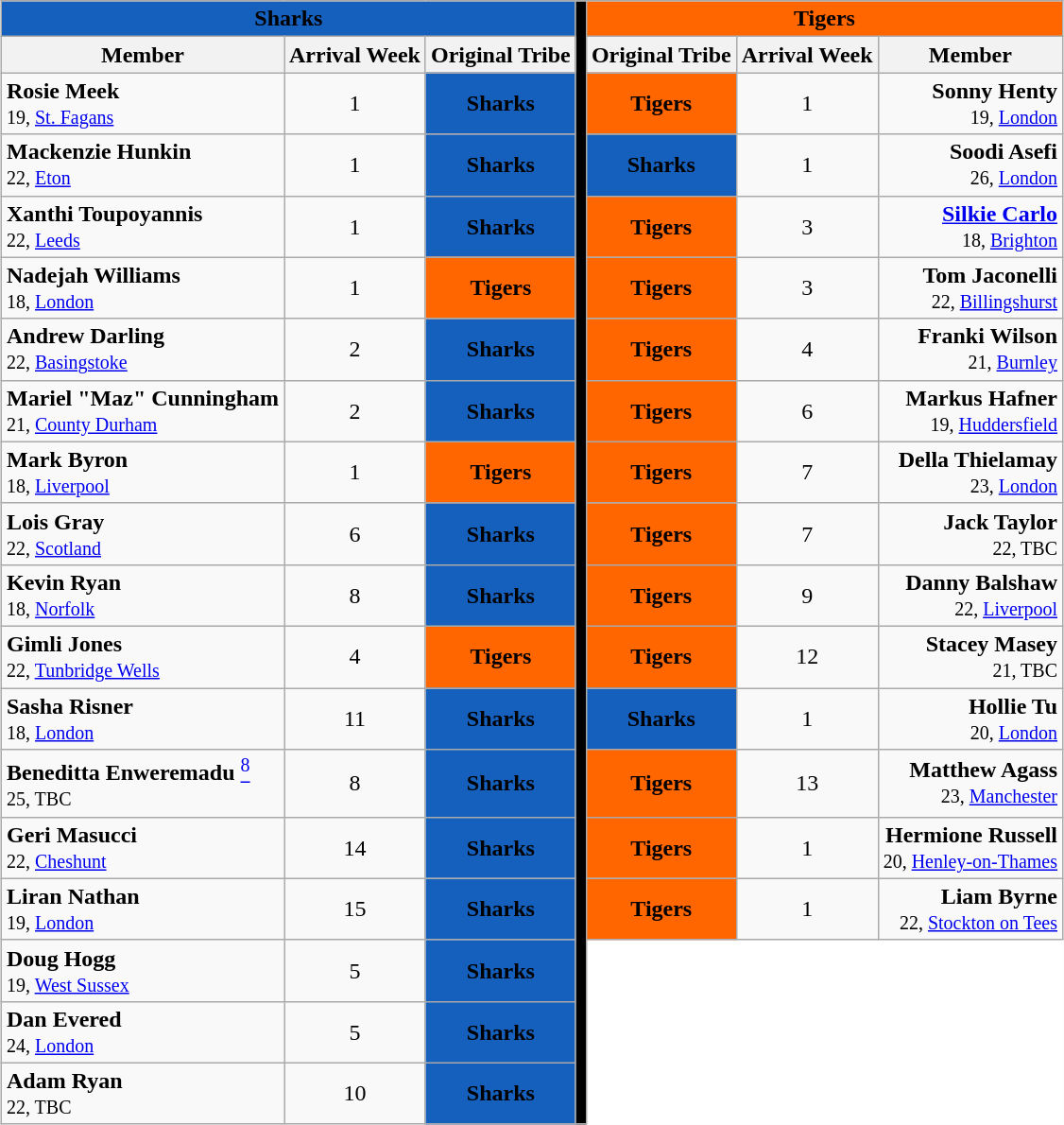<table class="wikitable" style="margin: 1em auto 1em auto">
<tr>
<td colspan="3"  style="background:#1560bd; text-align:center;"><span><strong>Sharks</strong></span></td>
<td rowspan="20" style="background:#000;"></td>
<td colspan="3"  style="background:#f60; text-align:center;"><strong>Tigers</strong></td>
</tr>
<tr>
<th>Member</th>
<th>Arrival Week</th>
<th>Original Tribe</th>
<th>Original Tribe</th>
<th>Arrival Week</th>
<th>Member</th>
</tr>
<tr>
<td><strong>Rosie Meek</strong><small><br>19, <a href='#'>St. Fagans</a></small></td>
<td style="text-align:center;">1</td>
<td style="background:#1560bd; text-align:center;"><span><strong>Sharks</strong></span></td>
<td style="background:#f60; text-align:center;"><strong>Tigers</strong></td>
<td style="text-align:center;">1</td>
<td style="text-align:right;"><strong>Sonny Henty</strong><small><br>19, <a href='#'>London</a></small></td>
</tr>
<tr>
<td><strong>Mackenzie Hunkin</strong> <small><br>22, <a href='#'>Eton</a></small></td>
<td style="text-align:center;">1</td>
<td style="background:#1560bd; text-align:center;"><span><strong>Sharks</strong></span></td>
<td style="background:#1560bd; text-align:center;"><span><strong>Sharks</strong></span></td>
<td style="text-align:center;">1</td>
<td style="text-align:right;"><strong>Soodi Asefi</strong><small><br>26, <a href='#'>London</a></small></td>
</tr>
<tr>
<td><strong>Xanthi Toupoyannis</strong><small><br>22, <a href='#'>Leeds</a></small></td>
<td style="text-align:center;">1</td>
<td style="background:#1560bd; text-align:center;"><span><strong>Sharks</strong></span></td>
<td style="background:#f60; text-align:center;"><strong>Tigers</strong></td>
<td style="text-align:center;">3</td>
<td style="text-align:right;"><strong><a href='#'>Silkie Carlo</a></strong><small><br>18, <a href='#'>Brighton</a></small></td>
</tr>
<tr>
<td><strong>Nadejah Williams</strong><small><br>18, <a href='#'>London</a></small></td>
<td style="text-align:center;">1</td>
<td style="background:#f60; text-align:center;"><strong>Tigers</strong></td>
<td style="background:#f60; text-align:center;"><strong>Tigers</strong></td>
<td style="text-align:center;">3</td>
<td style="text-align:right;"><strong>Tom Jaconelli</strong><small><br>22, <a href='#'>Billingshurst</a></small></td>
</tr>
<tr>
<td><strong>Andrew Darling</strong> <small><br>22, <a href='#'>Basingstoke</a></small></td>
<td style="text-align:center;">2</td>
<td style="background:#1560bd; text-align:center;"><span><strong>Sharks</strong></span></td>
<td style="background:#f60; text-align:center;"><strong>Tigers</strong></td>
<td style="text-align:center;">4</td>
<td style="text-align:right;"><strong>Franki Wilson</strong><small><br>21, <a href='#'>Burnley</a></small></td>
</tr>
<tr>
<td><strong>Mariel "Maz" Cunningham</strong> <small><br>21, <a href='#'>County Durham</a></small></td>
<td style="text-align:center;">2</td>
<td style="background:#1560bd; text-align:center;"><span><strong>Sharks</strong></span></td>
<td style="background:#f60; text-align:center;"><strong>Tigers</strong></td>
<td style="text-align:center;">6</td>
<td style="text-align:right;"><strong>Markus Hafner</strong><small><br>19, <a href='#'>Huddersfield</a></small></td>
</tr>
<tr>
<td><strong>Mark Byron</strong> <small><br>18, <a href='#'>Liverpool</a></small></td>
<td style="text-align:center;">1</td>
<td style="background:#f60; text-align:center;"><strong>Tigers</strong></td>
<td style="background:#f60; text-align:center;"><strong>Tigers</strong></td>
<td style="text-align:center;">7</td>
<td style="text-align:right;"><strong>Della Thielamay</strong><small><br>23, <a href='#'>London</a></small></td>
</tr>
<tr>
<td><strong>Lois Gray</strong><small><br>22, <a href='#'>Scotland</a></small></td>
<td style="text-align:center;">6</td>
<td style="background:#1560bd; text-align:center;"><span><strong>Sharks</strong></span></td>
<td style="background:#f60; text-align:center;"><strong>Tigers</strong></td>
<td style="text-align:center;">7</td>
<td style="text-align:right;"><strong>Jack Taylor</strong><small><br>22, TBC</small></td>
</tr>
<tr>
<td><strong>Kevin Ryan</strong><small><br>18, <a href='#'>Norfolk</a></small></td>
<td style="text-align:center;">8</td>
<td style="background:#1560bd; text-align:center;"><span><strong>Sharks</strong></span></td>
<td style="background:#f60; text-align:center;"><strong>Tigers</strong></td>
<td style="text-align:center;">9</td>
<td style="text-align:right;"><strong>Danny Balshaw</strong><small><br>22, <a href='#'>Liverpool</a></small></td>
</tr>
<tr>
<td><strong>Gimli Jones</strong> <small><br>22, <a href='#'>Tunbridge Wells</a></small></td>
<td style="text-align:center;">4</td>
<td style="background:#f60; text-align:center;"><strong>Tigers</strong></td>
<td style="background:#f60; text-align:center;"><strong>Tigers</strong></td>
<td style="text-align:center;">12</td>
<td style="text-align:right;"><strong>Stacey Masey</strong><small><br>21, TBC</small></td>
</tr>
<tr>
<td><strong>Sasha Risner</strong><small><br>18, <a href='#'>London</a></small></td>
<td style="text-align:center;">11</td>
<td style="background:#1560bd; text-align:center;"><span><strong>Sharks</strong></span></td>
<td style="background:#1560bd; text-align:center;"><span><strong>Sharks</strong></span></td>
<td style="text-align:center;">1</td>
<td style="text-align:right;"><strong>Hollie Tu</strong><small><br>20, <a href='#'>London</a></small></td>
</tr>
<tr>
<td><strong>Beneditta Enweremadu</strong> <a href='#'><sup>8</sup></a><small><br>25, TBC</small></td>
<td style="text-align:center;">8</td>
<td style="background:#1560bd; text-align:center;"><span><strong>Sharks</strong></span></td>
<td style="background:#f60; text-align:center;"><strong>Tigers</strong></td>
<td style="text-align:center;">13</td>
<td style="text-align:right;"><strong>Matthew Agass</strong><small><br>23, <a href='#'>Manchester</a></small></td>
</tr>
<tr>
<td><strong>Geri Masucci</strong><small><br>22, <a href='#'>Cheshunt</a></small></td>
<td style="text-align:center;">14</td>
<td style="background:#1560bd; text-align:center;"><span><strong>Sharks</strong></span></td>
<td style="background:#f60; text-align:center;"><strong>Tigers</strong></td>
<td style="text-align:center;">1</td>
<td style="text-align:right;"><strong>Hermione Russell</strong><small><br>20, <a href='#'>Henley-on-Thames</a></small></td>
</tr>
<tr>
<td><strong>Liran Nathan</strong><small><br>19, <a href='#'>London</a></small></td>
<td style="text-align:center;">15</td>
<td style="background:#1560bd; text-align:center;"><span><strong>Sharks</strong></span></td>
<td style="background:#f60; text-align:center;"><strong>Tigers</strong></td>
<td style="text-align:center;">1</td>
<td style="text-align:right;"><strong>Liam Byrne</strong><small><br>22, <a href='#'>Stockton on Tees</a></small></td>
</tr>
<tr>
<td style="text-align:left;"><strong>Doug Hogg</strong><small><br>19, <a href='#'>West Sussex</a></small></td>
<td style="text-align:center;">5</td>
<td style="background:#1560bd; text-align:center;"><span><strong>Sharks</strong></span></td>
<td colspan="3" rowspan="3"  style="background:#fff; border-bottom:1px solid white; border-right:1px solid white;"> </td>
</tr>
<tr>
<td style="text-align:left;"><strong>Dan Evered</strong><small><br>24, <a href='#'>London</a></small></td>
<td style="text-align:center;">5</td>
<td style="background:#1560bd; text-align:center;"><span><strong>Sharks</strong></span></td>
</tr>
<tr>
<td style="text-align:left;"><strong>Adam Ryan</strong> <small><br>22, TBC</small></td>
<td style="text-align:center;">10</td>
<td style="background:#1560bd; text-align:center;"><span><strong>Sharks</strong></span></td>
</tr>
</table>
